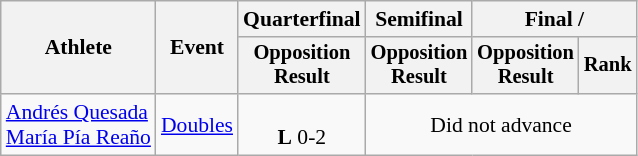<table class=wikitable style=font-size:90%;text-align:center>
<tr>
<th rowspan=2>Athlete</th>
<th rowspan=2>Event</th>
<th>Quarterfinal</th>
<th>Semifinal</th>
<th colspan=2>Final / </th>
</tr>
<tr style=font-size:95%>
<th>Opposition<br>Result</th>
<th>Opposition<br>Result</th>
<th>Opposition<br>Result</th>
<th>Rank</th>
</tr>
<tr>
<td align=left><a href='#'>Andrés Quesada</a><br><a href='#'>María Pía Reaño</a></td>
<td align=left><a href='#'>Doubles</a></td>
<td><br><strong>L</strong> 0-2</td>
<td colspan=3>Did not advance</td>
</tr>
</table>
